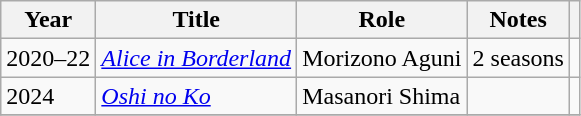<table class="wikitable sortable">
<tr>
<th>Year</th>
<th>Title</th>
<th>Role</th>
<th class="unsortable">Notes</th>
<th class="unsortable"></th>
</tr>
<tr>
<td>2020–22</td>
<td><em><a href='#'>Alice in Borderland</a></em></td>
<td>Morizono Aguni</td>
<td>2 seasons</td>
<td></td>
</tr>
<tr>
<td>2024</td>
<td><em><a href='#'>Oshi no Ko</a></em></td>
<td>Masanori Shima</td>
<td></td>
<td></td>
</tr>
<tr>
</tr>
</table>
